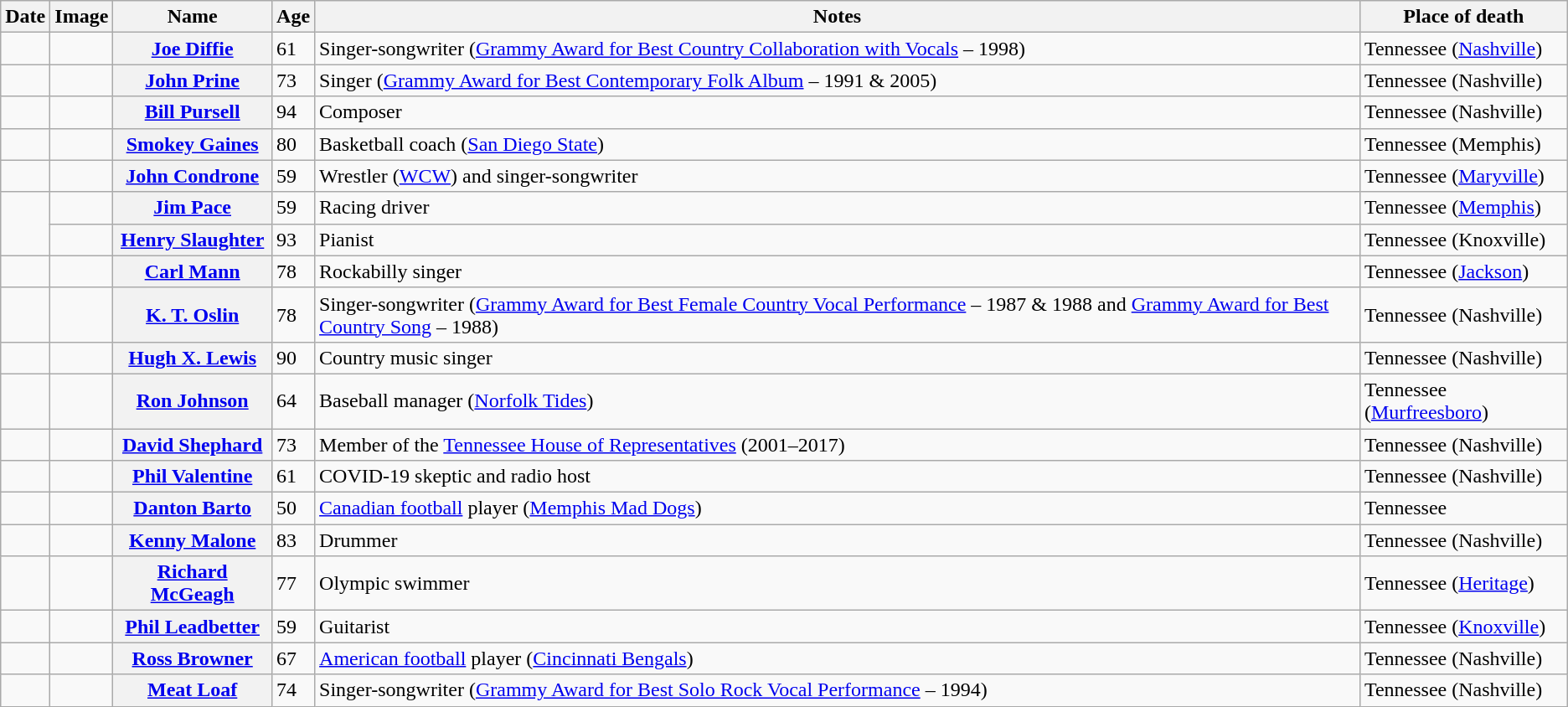<table class="wikitable sortable plainrowheaders">
<tr valign=bottom>
<th scope="col">Date</th>
<th scope="col">Image</th>
<th scope="col">Name</th>
<th scope="col">Age</th>
<th scope="col">Notes</th>
<th scope="col">Place of death</th>
</tr>
<tr>
<td></td>
<td></td>
<th scope="row"><a href='#'>Joe Diffie</a></th>
<td>61</td>
<td>Singer-songwriter (<a href='#'>Grammy Award for Best Country Collaboration with Vocals</a> – 1998)</td>
<td>Tennessee (<a href='#'>Nashville</a>)</td>
</tr>
<tr>
<td></td>
<td></td>
<th scope="row"><a href='#'>John Prine</a></th>
<td>73</td>
<td>Singer (<a href='#'>Grammy Award for Best Contemporary Folk Album</a> – 1991 & 2005)</td>
<td>Tennessee (Nashville)</td>
</tr>
<tr>
<td></td>
<td></td>
<th scope="row"><a href='#'>Bill Pursell</a></th>
<td>94</td>
<td>Composer</td>
<td>Tennessee (Nashville)</td>
</tr>
<tr>
<td></td>
<td></td>
<th scope="row"><a href='#'>Smokey Gaines</a></th>
<td>80</td>
<td>Basketball coach (<a href='#'>San Diego State</a>)</td>
<td>Tennessee (Memphis)</td>
</tr>
<tr>
<td></td>
<td></td>
<th scope="row"><a href='#'>John Condrone</a></th>
<td>59</td>
<td>Wrestler (<a href='#'>WCW</a>) and singer-songwriter</td>
<td>Tennessee (<a href='#'>Maryville</a>)</td>
</tr>
<tr>
<td rowspan="2"></td>
<td></td>
<th scope="row"><a href='#'>Jim Pace</a></th>
<td>59</td>
<td>Racing driver</td>
<td>Tennessee (<a href='#'>Memphis</a>)</td>
</tr>
<tr>
<td></td>
<th scope="row"><a href='#'>Henry Slaughter</a></th>
<td>93</td>
<td>Pianist</td>
<td>Tennessee (Knoxville)</td>
</tr>
<tr>
<td></td>
<td></td>
<th scope="row"><a href='#'>Carl Mann</a></th>
<td>78</td>
<td>Rockabilly singer</td>
<td>Tennessee (<a href='#'>Jackson</a>)</td>
</tr>
<tr>
<td></td>
<td></td>
<th scope="row"><a href='#'>K. T. Oslin</a></th>
<td>78</td>
<td>Singer-songwriter (<a href='#'>Grammy Award for Best Female Country Vocal Performance</a> – 1987 & 1988 and <a href='#'>Grammy Award for Best Country Song</a> – 1988)</td>
<td>Tennessee (Nashville)</td>
</tr>
<tr>
<td></td>
<td></td>
<th scope="row"><a href='#'>Hugh X. Lewis</a></th>
<td>90</td>
<td>Country music singer</td>
<td>Tennessee (Nashville)</td>
</tr>
<tr>
<td></td>
<td></td>
<th scope="row"><a href='#'>Ron Johnson</a></th>
<td>64</td>
<td>Baseball manager (<a href='#'>Norfolk Tides</a>)</td>
<td>Tennessee (<a href='#'>Murfreesboro</a>)</td>
</tr>
<tr>
<td></td>
<td></td>
<th scope="row"><a href='#'>David Shephard</a></th>
<td>73</td>
<td>Member of the <a href='#'>Tennessee House of Representatives</a> (2001–2017)</td>
<td>Tennessee (Nashville)</td>
</tr>
<tr>
<td></td>
<td></td>
<th scope="row"><a href='#'>Phil Valentine</a></th>
<td>61</td>
<td>COVID-19 skeptic and radio host</td>
<td>Tennessee (Nashville)</td>
</tr>
<tr>
<td></td>
<td></td>
<th scope="row"><a href='#'>Danton Barto</a></th>
<td>50</td>
<td><a href='#'>Canadian football</a>  player (<a href='#'>Memphis Mad Dogs</a>)</td>
<td>Tennessee</td>
</tr>
<tr>
<td></td>
<td></td>
<th scope="row"><a href='#'>Kenny Malone</a></th>
<td>83</td>
<td>Drummer</td>
<td>Tennessee (Nashville)</td>
</tr>
<tr>
<td></td>
<td></td>
<th scope="row"><a href='#'>Richard McGeagh</a></th>
<td>77</td>
<td>Olympic swimmer</td>
<td>Tennessee (<a href='#'>Heritage</a>)</td>
</tr>
<tr>
<td></td>
<td></td>
<th scope="row"><a href='#'>Phil Leadbetter</a></th>
<td>59</td>
<td>Guitarist</td>
<td>Tennessee (<a href='#'>Knoxville</a>)</td>
</tr>
<tr>
<td></td>
<td></td>
<th scope="row"><a href='#'>Ross Browner</a></th>
<td>67</td>
<td><a href='#'>American football</a> player (<a href='#'>Cincinnati Bengals</a>)</td>
<td>Tennessee (Nashville)</td>
</tr>
<tr>
<td></td>
<td></td>
<th scope="row"><a href='#'>Meat Loaf</a></th>
<td>74</td>
<td>Singer-songwriter (<a href='#'>Grammy Award for Best Solo Rock Vocal Performance</a> – 1994)</td>
<td>Tennessee (Nashville)</td>
</tr>
</table>
